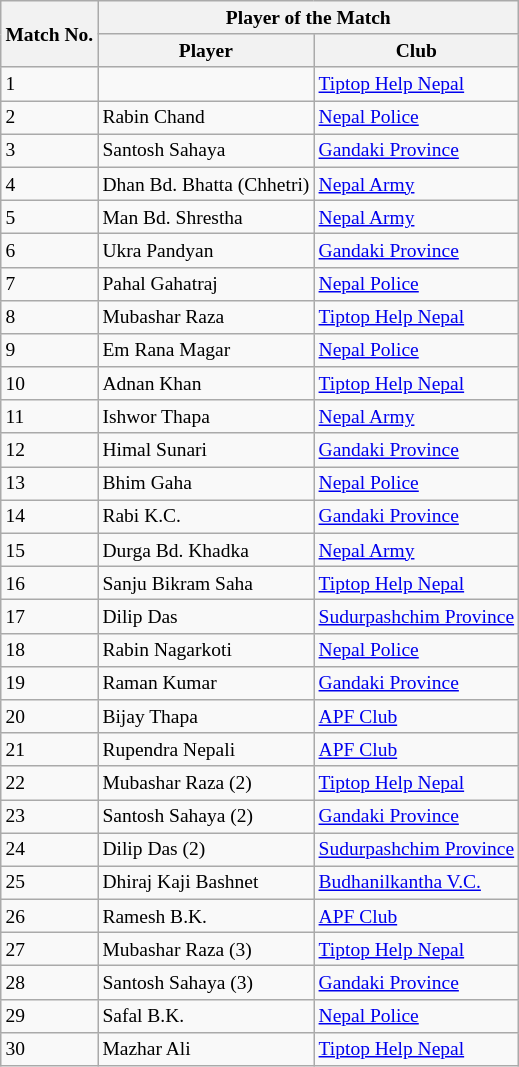<table class="wikitable" style="text-align: left; font-size:small;">
<tr>
<th rowspan="2">Match No.</th>
<th colspan="2">Player of the Match</th>
</tr>
<tr>
<th>Player</th>
<th>Club</th>
</tr>
<tr>
<td>1</td>
<td></td>
<td><a href='#'>Tiptop Help Nepal</a></td>
</tr>
<tr>
<td>2</td>
<td> Rabin Chand</td>
<td><a href='#'>Nepal Police</a></td>
</tr>
<tr>
<td>3</td>
<td> Santosh Sahaya</td>
<td><a href='#'>Gandaki Province</a></td>
</tr>
<tr>
<td>4</td>
<td> Dhan Bd. Bhatta (Chhetri)</td>
<td><a href='#'>Nepal Army</a></td>
</tr>
<tr>
<td>5</td>
<td> Man Bd. Shrestha</td>
<td><a href='#'>Nepal Army</a></td>
</tr>
<tr>
<td>6</td>
<td> Ukra Pandyan</td>
<td><a href='#'>Gandaki Province</a></td>
</tr>
<tr>
<td>7</td>
<td> Pahal Gahatraj</td>
<td><a href='#'>Nepal Police</a></td>
</tr>
<tr>
<td>8</td>
<td> Mubashar Raza</td>
<td><a href='#'>Tiptop Help Nepal</a></td>
</tr>
<tr>
<td>9</td>
<td> Em Rana Magar</td>
<td><a href='#'>Nepal Police</a></td>
</tr>
<tr>
<td>10</td>
<td> Adnan Khan</td>
<td><a href='#'>Tiptop Help Nepal</a></td>
</tr>
<tr>
<td>11</td>
<td> Ishwor Thapa</td>
<td><a href='#'>Nepal Army</a></td>
</tr>
<tr>
<td>12</td>
<td> Himal Sunari</td>
<td><a href='#'>Gandaki Province</a></td>
</tr>
<tr>
<td>13</td>
<td> Bhim Gaha</td>
<td><a href='#'>Nepal Police</a></td>
</tr>
<tr>
<td>14</td>
<td> Rabi K.C.</td>
<td><a href='#'>Gandaki Province</a></td>
</tr>
<tr>
<td>15</td>
<td> Durga Bd. Khadka</td>
<td><a href='#'>Nepal Army</a></td>
</tr>
<tr>
<td>16</td>
<td> Sanju Bikram Saha</td>
<td><a href='#'>Tiptop Help Nepal</a></td>
</tr>
<tr>
<td>17</td>
<td> Dilip Das</td>
<td><a href='#'>Sudurpashchim Province</a></td>
</tr>
<tr>
<td>18</td>
<td> Rabin Nagarkoti</td>
<td><a href='#'>Nepal Police</a></td>
</tr>
<tr>
<td>19</td>
<td> Raman Kumar</td>
<td><a href='#'>Gandaki Province</a></td>
</tr>
<tr>
<td>20</td>
<td> Bijay Thapa</td>
<td><a href='#'>APF Club</a></td>
</tr>
<tr>
<td>21</td>
<td> Rupendra Nepali</td>
<td><a href='#'>APF Club</a></td>
</tr>
<tr>
<td>22</td>
<td> Mubashar Raza (2)</td>
<td><a href='#'>Tiptop Help Nepal</a></td>
</tr>
<tr>
<td>23</td>
<td> Santosh Sahaya (2)</td>
<td><a href='#'>Gandaki Province</a></td>
</tr>
<tr>
<td>24</td>
<td> Dilip Das (2)</td>
<td><a href='#'>Sudurpashchim Province</a></td>
</tr>
<tr>
<td>25</td>
<td> Dhiraj Kaji Bashnet</td>
<td><a href='#'>Budhanilkantha V.C.</a></td>
</tr>
<tr>
<td>26</td>
<td> Ramesh B.K.</td>
<td><a href='#'>APF Club</a></td>
</tr>
<tr>
<td>27</td>
<td> Mubashar Raza (3)</td>
<td><a href='#'>Tiptop Help Nepal</a></td>
</tr>
<tr>
<td>28</td>
<td> Santosh Sahaya (3)</td>
<td><a href='#'>Gandaki Province</a></td>
</tr>
<tr>
<td>29</td>
<td> Safal B.K.</td>
<td><a href='#'>Nepal Police</a></td>
</tr>
<tr>
<td>30</td>
<td> Mazhar Ali</td>
<td><a href='#'>Tiptop Help Nepal</a></td>
</tr>
</table>
